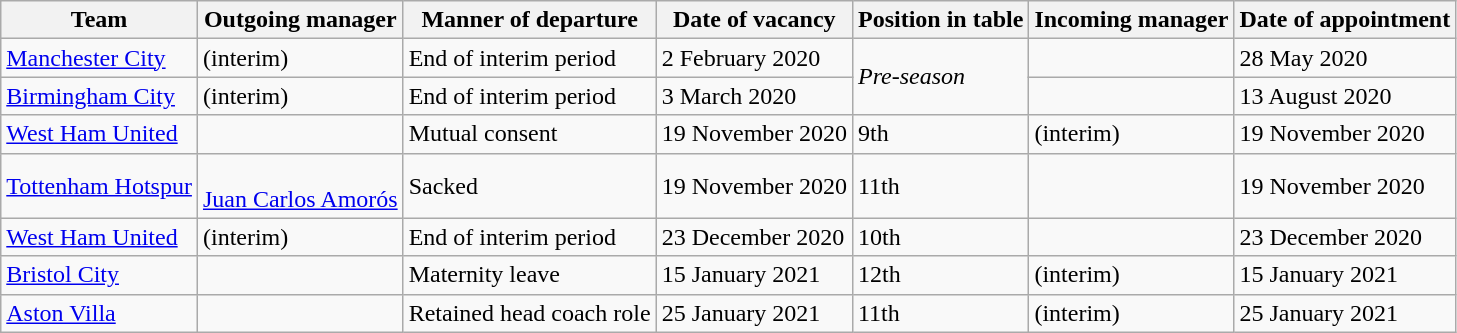<table class="wikitable sortable">
<tr>
<th>Team</th>
<th>Outgoing manager</th>
<th>Manner of departure</th>
<th>Date of vacancy</th>
<th>Position in table</th>
<th>Incoming manager</th>
<th>Date of appointment</th>
</tr>
<tr>
<td><a href='#'>Manchester City</a></td>
<td>  (interim)</td>
<td>End of interim period</td>
<td>2 February 2020</td>
<td rowspan=2><em>Pre-season</em></td>
<td> </td>
<td>28 May 2020</td>
</tr>
<tr>
<td><a href='#'>Birmingham City</a></td>
<td>  (interim)</td>
<td>End of interim period</td>
<td>3 March 2020</td>
<td> </td>
<td>13 August 2020</td>
</tr>
<tr>
<td><a href='#'>West Ham United</a></td>
<td> </td>
<td>Mutual consent</td>
<td>19 November 2020</td>
<td>9th</td>
<td>  (interim)</td>
<td>19 November 2020</td>
</tr>
<tr>
<td><a href='#'>Tottenham Hotspur</a></td>
<td> <br> <a href='#'>Juan Carlos Amorós</a></td>
<td>Sacked</td>
<td>19 November 2020</td>
<td>11th</td>
<td> </td>
<td>19 November 2020</td>
</tr>
<tr>
<td><a href='#'>West Ham United</a></td>
<td>  (interim)</td>
<td>End of interim period</td>
<td>23 December 2020</td>
<td>10th</td>
<td> </td>
<td>23 December 2020</td>
</tr>
<tr>
<td><a href='#'>Bristol City</a></td>
<td> </td>
<td>Maternity leave</td>
<td>15 January 2021</td>
<td>12th</td>
<td>  (interim)</td>
<td>15 January 2021</td>
</tr>
<tr>
<td><a href='#'>Aston Villa</a></td>
<td> </td>
<td>Retained head coach role</td>
<td>25 January 2021</td>
<td>11th</td>
<td>  (interim)</td>
<td>25 January 2021</td>
</tr>
</table>
